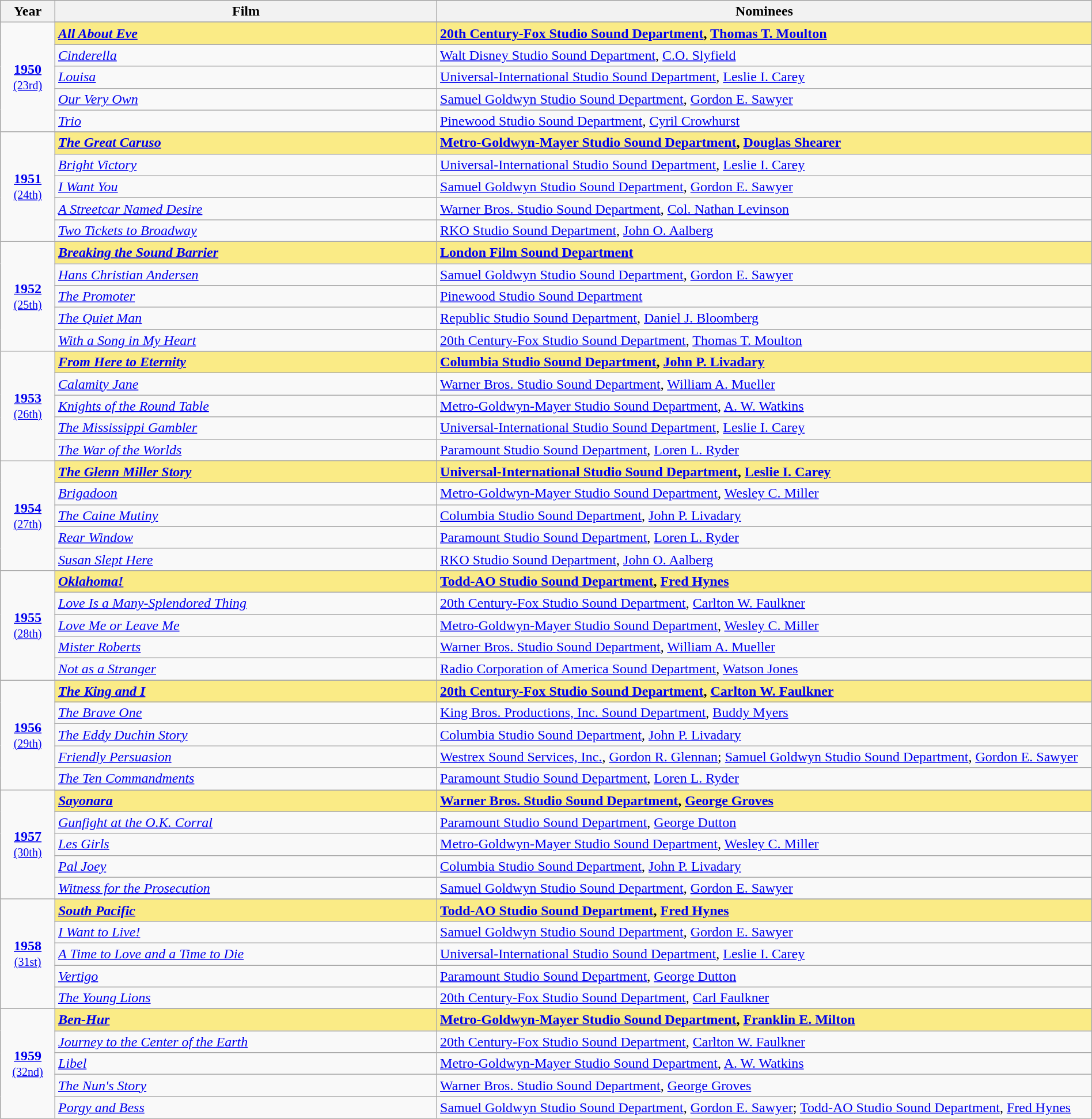<table class="wikitable" style="width:100%">
<tr style="background:#bebebe;">
<th style="width:5%;">Year</th>
<th style="width:35%;">Film</th>
<th style="width:60%;">Nominees</th>
</tr>
<tr>
<td rowspan=6 style="text-align:center"><strong><a href='#'>1950</a></strong><br><small><a href='#'>(23rd)</a></small></td>
</tr>
<tr style="background:#FAEB86">
<td><strong><em><a href='#'>All About Eve</a></em></strong></td>
<td><strong><a href='#'>20th Century-Fox Studio Sound Department</a>, <a href='#'>Thomas T. Moulton</a></strong></td>
</tr>
<tr>
<td><em><a href='#'>Cinderella</a></em></td>
<td><a href='#'>Walt Disney Studio Sound Department</a>, <a href='#'>C.O. Slyfield</a></td>
</tr>
<tr>
<td><em><a href='#'>Louisa</a></em></td>
<td><a href='#'>Universal-International Studio Sound Department</a>, <a href='#'>Leslie I. Carey</a></td>
</tr>
<tr>
<td><em><a href='#'>Our Very Own</a></em></td>
<td><a href='#'>Samuel Goldwyn Studio Sound Department</a>, <a href='#'>Gordon E. Sawyer</a></td>
</tr>
<tr>
<td><em><a href='#'>Trio</a></em></td>
<td><a href='#'>Pinewood Studio Sound Department</a>, <a href='#'>Cyril Crowhurst</a></td>
</tr>
<tr>
<td rowspan=6 style="text-align:center"><strong><a href='#'>1951</a></strong><br><small><a href='#'>(24th)</a></small></td>
</tr>
<tr style="background:#FAEB86">
<td><strong><em><a href='#'>The Great Caruso</a></em></strong></td>
<td><strong><a href='#'>Metro-Goldwyn-Mayer Studio Sound Department</a>, <a href='#'>Douglas Shearer</a></strong></td>
</tr>
<tr>
<td><em><a href='#'>Bright Victory</a></em></td>
<td><a href='#'>Universal-International Studio Sound Department</a>, <a href='#'>Leslie I. Carey</a></td>
</tr>
<tr>
<td><em><a href='#'>I Want You</a></em></td>
<td><a href='#'>Samuel Goldwyn Studio Sound Department</a>, <a href='#'>Gordon E. Sawyer</a></td>
</tr>
<tr>
<td><em><a href='#'>A Streetcar Named Desire</a></em></td>
<td><a href='#'>Warner Bros. Studio Sound Department</a>, <a href='#'>Col. Nathan Levinson</a></td>
</tr>
<tr>
<td><em><a href='#'>Two Tickets to Broadway</a></em></td>
<td><a href='#'>RKO Studio Sound Department</a>, <a href='#'>John O. Aalberg</a></td>
</tr>
<tr>
<td rowspan=6 style="text-align:center"><strong><a href='#'>1952</a></strong><br><small><a href='#'>(25th)</a></small></td>
</tr>
<tr style="background:#FAEB86">
<td><strong><em><a href='#'>Breaking the Sound Barrier</a></em></strong></td>
<td><strong><a href='#'>London Film Sound Department</a></strong></td>
</tr>
<tr>
<td><em><a href='#'>Hans Christian Andersen</a></em></td>
<td><a href='#'>Samuel Goldwyn Studio Sound Department</a>, <a href='#'>Gordon E. Sawyer</a></td>
</tr>
<tr>
<td><em><a href='#'>The Promoter</a></em></td>
<td><a href='#'>Pinewood Studio Sound Department</a></td>
</tr>
<tr>
<td><em><a href='#'>The Quiet Man</a></em></td>
<td><a href='#'>Republic Studio Sound Department</a>, <a href='#'>Daniel J. Bloomberg</a></td>
</tr>
<tr>
<td><em><a href='#'>With a Song in My Heart</a></em></td>
<td><a href='#'>20th Century-Fox Studio Sound Department</a>, <a href='#'>Thomas T. Moulton</a></td>
</tr>
<tr>
<td rowspan=6 style="text-align:center"><strong><a href='#'>1953</a></strong><br><small><a href='#'>(26th)</a></small></td>
</tr>
<tr style="background:#FAEB86">
<td><strong><em><a href='#'>From Here to Eternity</a></em></strong></td>
<td><strong><a href='#'>Columbia Studio Sound Department</a>, <a href='#'>John P. Livadary</a></strong></td>
</tr>
<tr>
<td><em><a href='#'>Calamity Jane</a></em></td>
<td><a href='#'>Warner Bros. Studio Sound Department</a>, <a href='#'>William A. Mueller</a></td>
</tr>
<tr>
<td><em><a href='#'>Knights of the Round Table</a></em></td>
<td><a href='#'>Metro-Goldwyn-Mayer Studio Sound Department</a>, <a href='#'>A. W. Watkins</a></td>
</tr>
<tr>
<td><em><a href='#'>The Mississippi Gambler</a></em></td>
<td><a href='#'>Universal-International Studio Sound Department</a>, <a href='#'>Leslie I. Carey</a></td>
</tr>
<tr>
<td><em><a href='#'>The War of the Worlds</a></em></td>
<td><a href='#'>Paramount Studio Sound Department</a>, <a href='#'>Loren L. Ryder</a></td>
</tr>
<tr>
<td rowspan=6 style="text-align:center"><strong><a href='#'>1954</a></strong><br><small><a href='#'>(27th)</a></small></td>
</tr>
<tr style="background:#FAEB86">
<td><strong><em><a href='#'>The Glenn Miller Story</a></em></strong></td>
<td><strong><a href='#'>Universal-International Studio Sound Department</a>, <a href='#'>Leslie I. Carey</a></strong></td>
</tr>
<tr>
<td><em><a href='#'>Brigadoon</a></em></td>
<td><a href='#'>Metro-Goldwyn-Mayer Studio Sound Department</a>, <a href='#'>Wesley C. Miller</a></td>
</tr>
<tr>
<td><em><a href='#'>The Caine Mutiny</a></em></td>
<td><a href='#'>Columbia Studio Sound Department</a>, <a href='#'>John P. Livadary</a></td>
</tr>
<tr>
<td><em><a href='#'>Rear Window</a></em></td>
<td><a href='#'>Paramount Studio Sound Department</a>, <a href='#'>Loren L. Ryder</a></td>
</tr>
<tr>
<td><em><a href='#'>Susan Slept Here</a></em></td>
<td><a href='#'>RKO Studio Sound Department</a>, <a href='#'>John O. Aalberg</a></td>
</tr>
<tr>
<td rowspan=6 style="text-align:center"><strong><a href='#'>1955</a></strong><br><small><a href='#'>(28th)</a></small></td>
</tr>
<tr style="background:#FAEB86">
<td><strong><em><a href='#'>Oklahoma!</a></em></strong></td>
<td><strong><a href='#'>Todd-AO Studio Sound Department</a>, <a href='#'>Fred Hynes</a></strong></td>
</tr>
<tr>
<td><em><a href='#'>Love Is a Many-Splendored Thing</a></em></td>
<td><a href='#'>20th Century-Fox Studio Sound Department</a>, <a href='#'>Carlton W. Faulkner</a></td>
</tr>
<tr>
<td><em><a href='#'>Love Me or Leave Me</a></em></td>
<td><a href='#'>Metro-Goldwyn-Mayer Studio Sound Department</a>, <a href='#'>Wesley C. Miller</a></td>
</tr>
<tr>
<td><em><a href='#'>Mister Roberts</a></em></td>
<td><a href='#'>Warner Bros. Studio Sound Department</a>, <a href='#'>William A. Mueller</a></td>
</tr>
<tr>
<td><em><a href='#'>Not as a Stranger</a></em></td>
<td><a href='#'>Radio Corporation of America Sound Department</a>, <a href='#'>Watson Jones</a></td>
</tr>
<tr>
<td rowspan=6 style="text-align:center"><strong><a href='#'>1956</a></strong><br><small><a href='#'>(29th)</a></small></td>
</tr>
<tr style="background:#FAEB86">
<td><strong><em><a href='#'>The King and I</a></em></strong></td>
<td><strong><a href='#'>20th Century-Fox Studio Sound Department</a>, <a href='#'>Carlton W. Faulkner</a></strong></td>
</tr>
<tr>
<td><em><a href='#'>The Brave One</a></em></td>
<td><a href='#'>King Bros. Productions, Inc. Sound Department</a>, <a href='#'>Buddy Myers</a></td>
</tr>
<tr>
<td><em><a href='#'>The Eddy Duchin Story</a></em></td>
<td><a href='#'>Columbia Studio Sound Department</a>, <a href='#'>John P. Livadary</a></td>
</tr>
<tr>
<td><em><a href='#'>Friendly Persuasion</a></em></td>
<td><a href='#'>Westrex Sound Services, Inc.</a>, <a href='#'>Gordon R. Glennan</a>; <a href='#'>Samuel Goldwyn Studio Sound Department</a>, <a href='#'>Gordon E. Sawyer</a></td>
</tr>
<tr>
<td><em><a href='#'>The Ten Commandments</a></em></td>
<td><a href='#'>Paramount Studio Sound Department</a>, <a href='#'>Loren L. Ryder</a></td>
</tr>
<tr>
<td rowspan=6 style="text-align:center"><strong><a href='#'>1957</a></strong><br><small><a href='#'>(30th)</a></small></td>
</tr>
<tr style="background:#FAEB86">
<td><strong><em><a href='#'>Sayonara</a></em></strong></td>
<td><strong><a href='#'>Warner Bros. Studio Sound Department</a>, <a href='#'>George Groves</a></strong></td>
</tr>
<tr>
<td><em><a href='#'>Gunfight at the O.K. Corral</a></em></td>
<td><a href='#'>Paramount Studio Sound Department</a>, <a href='#'>George Dutton</a></td>
</tr>
<tr>
<td><em><a href='#'>Les Girls</a></em></td>
<td><a href='#'>Metro-Goldwyn-Mayer Studio Sound Department</a>, <a href='#'>Wesley C. Miller</a></td>
</tr>
<tr>
<td><em><a href='#'>Pal Joey</a></em></td>
<td><a href='#'>Columbia Studio Sound Department</a>, <a href='#'>John P. Livadary</a></td>
</tr>
<tr>
<td><em><a href='#'>Witness for the Prosecution</a></em></td>
<td><a href='#'>Samuel Goldwyn Studio Sound Department</a>, <a href='#'>Gordon E. Sawyer</a></td>
</tr>
<tr>
<td rowspan=6 style="text-align:center"><strong><a href='#'>1958</a></strong><br><small><a href='#'>(31st)</a></small></td>
</tr>
<tr style="background:#FAEB86">
<td><strong><em><a href='#'>South Pacific</a></em></strong></td>
<td><strong><a href='#'>Todd-AO Studio Sound Department</a>, <a href='#'>Fred Hynes</a></strong></td>
</tr>
<tr>
<td><em><a href='#'>I Want to Live!</a></em></td>
<td><a href='#'>Samuel Goldwyn Studio Sound Department</a>, <a href='#'>Gordon E. Sawyer</a></td>
</tr>
<tr>
<td><em><a href='#'>A Time to Love and a Time to Die</a></em></td>
<td><a href='#'>Universal-International Studio Sound Department</a>, <a href='#'>Leslie I. Carey</a></td>
</tr>
<tr>
<td><em><a href='#'>Vertigo</a></em></td>
<td><a href='#'>Paramount Studio Sound Department</a>, <a href='#'>George Dutton</a></td>
</tr>
<tr>
<td><em><a href='#'>The Young Lions</a></em></td>
<td><a href='#'>20th Century-Fox Studio Sound Department</a>, <a href='#'>Carl Faulkner</a></td>
</tr>
<tr>
<td rowspan=6 style="text-align:center"><strong><a href='#'>1959</a></strong><br><small><a href='#'>(32nd)</a></small></td>
</tr>
<tr style="background:#FAEB86">
<td><strong><em><a href='#'>Ben-Hur</a></em></strong></td>
<td><strong><a href='#'>Metro-Goldwyn-Mayer Studio Sound Department</a>, <a href='#'>Franklin E. Milton</a></strong></td>
</tr>
<tr>
<td><em><a href='#'>Journey to the Center of the Earth</a></em></td>
<td><a href='#'>20th Century-Fox Studio Sound Department</a>, <a href='#'>Carlton W. Faulkner</a></td>
</tr>
<tr>
<td><em><a href='#'>Libel</a></em></td>
<td><a href='#'>Metro-Goldwyn-Mayer Studio Sound Department</a>, <a href='#'>A. W. Watkins</a></td>
</tr>
<tr>
<td><em><a href='#'>The Nun's Story</a></em></td>
<td><a href='#'>Warner Bros. Studio Sound Department</a>, <a href='#'>George Groves</a></td>
</tr>
<tr>
<td><em><a href='#'>Porgy and Bess</a></em></td>
<td><a href='#'>Samuel Goldwyn Studio Sound Department</a>, <a href='#'>Gordon E. Sawyer</a>; <a href='#'>Todd-AO Studio Sound Department</a>, <a href='#'>Fred Hynes</a></td>
</tr>
</table>
